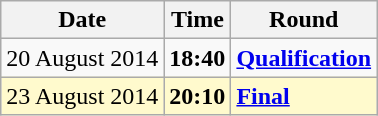<table class="wikitable">
<tr>
<th>Date</th>
<th>Time</th>
<th>Round</th>
</tr>
<tr>
<td>20 August 2014</td>
<td><strong>18:40</strong></td>
<td><strong><a href='#'>Qualification</a></strong></td>
</tr>
<tr style=background:lemonchiffon>
<td>23 August 2014</td>
<td><strong>20:10</strong></td>
<td><strong><a href='#'>Final</a></strong></td>
</tr>
</table>
